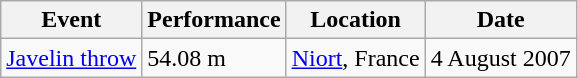<table class=wikitable>
<tr>
<th scope="col">Event</th>
<th scope="col">Performance</th>
<th scope="col">Location</th>
<th scope="col">Date</th>
</tr>
<tr>
<td><a href='#'>Javelin throw</a></td>
<td>54.08 m</td>
<td><a href='#'>Niort</a>, France</td>
<td>4 August 2007</td>
</tr>
</table>
